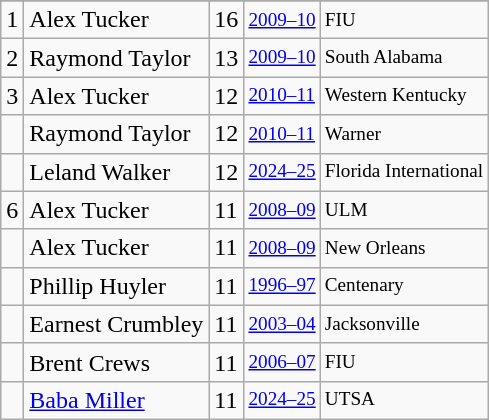<table class="wikitable">
<tr>
</tr>
<tr>
<td>1</td>
<td>Alex Tucker</td>
<td>16</td>
<td style="font-size:80%;"><a href='#'>2009–10</a></td>
<td style="font-size:80%;">FIU</td>
</tr>
<tr>
<td>2</td>
<td>Raymond Taylor</td>
<td>13</td>
<td style="font-size:80%;"><a href='#'>2009–10</a></td>
<td style="font-size:80%;">South Alabama</td>
</tr>
<tr>
<td>3</td>
<td>Alex Tucker</td>
<td>12</td>
<td style="font-size:80%;"><a href='#'>2010–11</a></td>
<td style="font-size:80%;">Western Kentucky</td>
</tr>
<tr>
<td></td>
<td>Raymond Taylor</td>
<td>12</td>
<td style="font-size:80%;"><a href='#'>2010–11</a></td>
<td style="font-size:80%;">Warner</td>
</tr>
<tr>
<td></td>
<td>Leland Walker</td>
<td>12</td>
<td style="font-size:80%;"><a href='#'>2024–25</a></td>
<td style="font-size:80%;">Florida International</td>
</tr>
<tr>
<td>6</td>
<td>Alex Tucker</td>
<td>11</td>
<td style="font-size:80%;"><a href='#'>2008–09</a></td>
<td style="font-size:80%;">ULM</td>
</tr>
<tr>
<td></td>
<td>Alex Tucker</td>
<td>11</td>
<td style="font-size:80%;"><a href='#'>2008–09</a></td>
<td style="font-size:80%;">New Orleans</td>
</tr>
<tr>
<td></td>
<td>Phillip Huyler</td>
<td>11</td>
<td style="font-size:80%;"><a href='#'>1996–97</a></td>
<td style="font-size:80%;">Centenary</td>
</tr>
<tr>
<td></td>
<td>Earnest Crumbley</td>
<td>11</td>
<td style="font-size:80%;"><a href='#'>2003–04</a></td>
<td style="font-size:80%;">Jacksonville</td>
</tr>
<tr>
<td></td>
<td>Brent Crews</td>
<td>11</td>
<td style="font-size:80%;"><a href='#'>2006–07</a></td>
<td style="font-size:80%;">FIU</td>
</tr>
<tr>
<td></td>
<td><a href='#'>Baba Miller</a></td>
<td>11</td>
<td style="font-size:80%;"><a href='#'>2024–25</a></td>
<td style="font-size:80%;">UTSA</td>
</tr>
</table>
